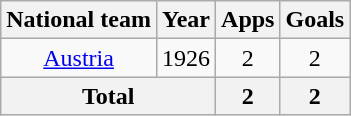<table class=wikitable style=text-align:center>
<tr>
<th>National team</th>
<th>Year</th>
<th>Apps</th>
<th>Goals</th>
</tr>
<tr>
<td rowspan="1"><a href='#'>Austria</a></td>
<td>1926</td>
<td>2</td>
<td>2</td>
</tr>
<tr>
<th colspan="2">Total</th>
<th>2</th>
<th>2</th>
</tr>
</table>
